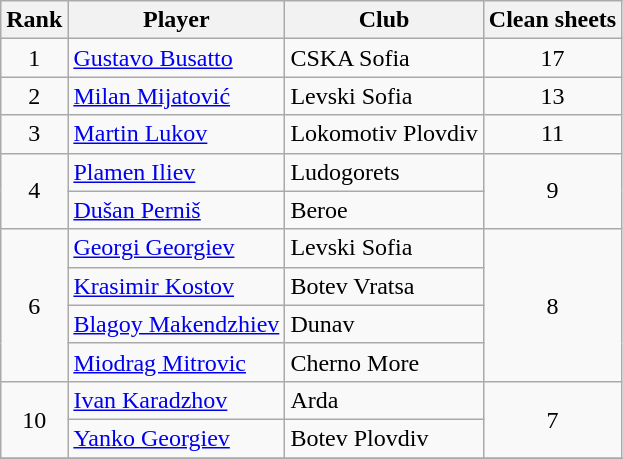<table class="wikitable" style="text-align:center">
<tr>
<th>Rank</th>
<th>Player</th>
<th>Club</th>
<th>Clean sheets</th>
</tr>
<tr>
<td rowspan=1>1</td>
<td align="left"> <a href='#'>Gustavo Busatto</a></td>
<td align="left">CSKA Sofia</td>
<td rowspan=1>17</td>
</tr>
<tr>
<td rowspan=1>2</td>
<td align="left"> <a href='#'>Milan Mijatović</a></td>
<td align="left">Levski Sofia</td>
<td rowspan=1>13</td>
</tr>
<tr>
<td rowspan=1>3</td>
<td align="left"> <a href='#'>Martin Lukov</a></td>
<td align="left">Lokomotiv Plovdiv</td>
<td rowspan=1>11</td>
</tr>
<tr>
<td rowspan=2>4</td>
<td align="left"> <a href='#'>Plamen Iliev</a></td>
<td align="left">Ludogorets</td>
<td rowspan=2>9</td>
</tr>
<tr>
<td align="left"> <a href='#'>Dušan Perniš</a></td>
<td align="left">Beroe</td>
</tr>
<tr>
<td rowspan=4>6</td>
<td align="left"> <a href='#'>Georgi Georgiev</a></td>
<td align="left">Levski Sofia</td>
<td rowspan=4>8</td>
</tr>
<tr>
<td align="left"> <a href='#'>Krasimir Kostov</a></td>
<td align="left">Botev Vratsa</td>
</tr>
<tr>
<td align="left"> <a href='#'>Blagoy Makendzhiev</a></td>
<td align="left">Dunav</td>
</tr>
<tr>
<td align="left"> <a href='#'>Miodrag Mitrovic</a></td>
<td align="left">Cherno More</td>
</tr>
<tr>
<td rowspan=2>10</td>
<td align="left"> <a href='#'>Ivan Karadzhov</a></td>
<td align="left">Arda</td>
<td rowspan=2>7</td>
</tr>
<tr>
<td align="left"> <a href='#'>Yanko Georgiev</a></td>
<td align="left">Botev Plovdiv</td>
</tr>
<tr>
</tr>
</table>
